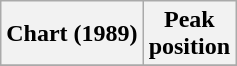<table class="wikitable sortable plainrowheaders">
<tr>
<th>Chart (1989)</th>
<th>Peak<br>position</th>
</tr>
<tr>
</tr>
</table>
